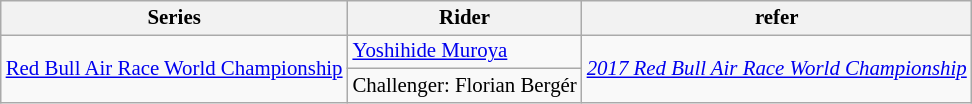<table class="wikitable" style="font-size:87%">
<tr>
<th>Series</th>
<th>Rider</th>
<th>refer</th>
</tr>
<tr>
<td rowspan="2"><a href='#'>Red Bull Air Race World Championship</a></td>
<td> <a href='#'>Yoshihide Muroya</a></td>
<td rowspan="2"><em><a href='#'>2017 Red Bull Air Race World Championship</a></em></td>
</tr>
<tr>
<td>Challenger:  Florian Bergér</td>
</tr>
</table>
